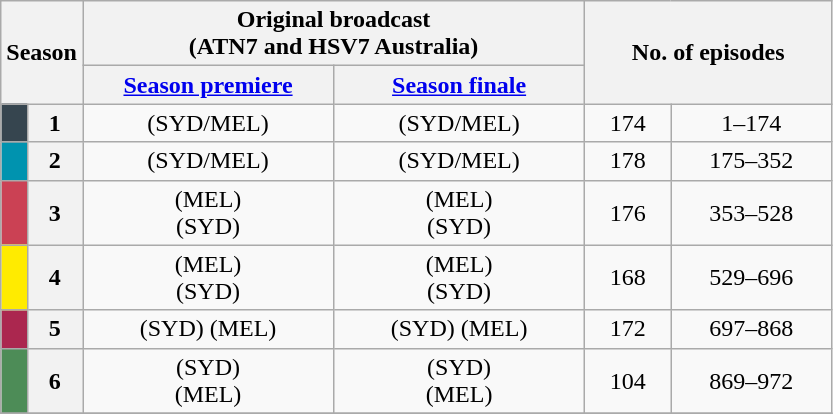<table class="wikitable" style="text-align:center;">
<tr>
<th colspan="2" rowspan="2">Season</th>
<th colspan="2">Original broadcast<br>(ATN7 and HSV7 Australia)</th>
<th colspan="2" rowspan="2">No. of episodes</th>
</tr>
<tr>
<th><a href='#'>Season premiere</a></th>
<th><a href='#'>Season finale</a></th>
</tr>
<tr>
<td bgcolor="#36454F" height="10px"></td>
<th>1</th>
<td width="160"> (SYD/MEL)</td>
<td width="160"> (SYD/MEL)</td>
<td width="50">174</td>
<td width="100">1–174</td>
</tr>
<tr>
<td bgcolor="#0093AF" height="10px"></td>
<th>2</th>
<td width="160"> (SYD/MEL)</td>
<td width="160"> (SYD/MEL)</td>
<td width="50">178</td>
<td width="100">175–352</td>
</tr>
<tr>
<td bgcolor="#CB4154" height="10px"></td>
<th>3</th>
<td width="160"> (MEL)<br> (SYD)</td>
<td width="160"> (MEL)<br> (SYD)</td>
<td width="50">176</td>
<td width="100">353–528</td>
</tr>
<tr>
<td bgcolor="#FFEB00" height="10px"></td>
<th>4</th>
<td width="160"> (MEL)<br> (SYD)</td>
<td width="160"> (MEL)<br> (SYD)</td>
<td width="50">168</td>
<td width="100">529–696</td>
</tr>
<tr>
<td bgcolor="#AB274F" height="10px"></td>
<th>5</th>
<td width="160"> (SYD)  (MEL)</td>
<td width="160"> (SYD)  (MEL)</td>
<td width="50">172</td>
<td width="100">697–868</td>
</tr>
<tr>
<td bgcolor="#4D8C57" height="10px"></td>
<th>6</th>
<td width="160"> (SYD)<br> (MEL)</td>
<td width="160"> (SYD)<br> (MEL)</td>
<td width="50">104</td>
<td width="100">869–972</td>
</tr>
<tr>
</tr>
</table>
